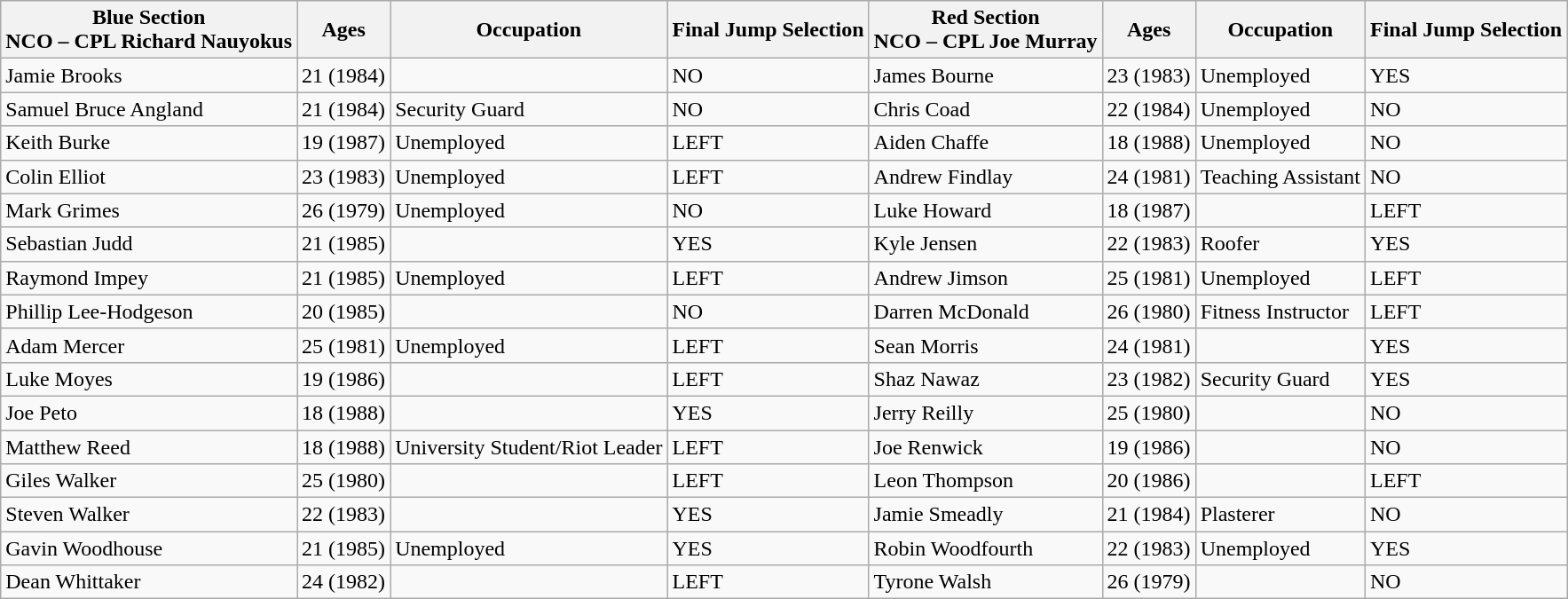<table class="wikitable">
<tr>
<th>Blue Section<br>NCO – CPL Richard Nauyokus</th>
<th>Ages</th>
<th>Occupation</th>
<th>Final Jump Selection</th>
<th>Red Section<br>NCO – CPL Joe Murray</th>
<th>Ages</th>
<th>Occupation</th>
<th>Final Jump Selection</th>
</tr>
<tr>
<td>Jamie Brooks</td>
<td>21 (1984)</td>
<td></td>
<td>NO</td>
<td>James Bourne</td>
<td>23 (1983)</td>
<td>Unemployed</td>
<td>YES</td>
</tr>
<tr>
<td>Samuel Bruce Angland</td>
<td>21 (1984)</td>
<td>Security Guard</td>
<td>NO</td>
<td>Chris Coad</td>
<td>22 (1984)</td>
<td>Unemployed</td>
<td>NO</td>
</tr>
<tr>
<td>Keith Burke</td>
<td>19 (1987)</td>
<td>Unemployed</td>
<td>LEFT</td>
<td>Aiden Chaffe</td>
<td>18 (1988)</td>
<td>Unemployed</td>
<td>NO</td>
</tr>
<tr>
<td>Colin Elliot</td>
<td>23 (1983)</td>
<td>Unemployed</td>
<td>LEFT</td>
<td>Andrew Findlay</td>
<td>24 (1981)</td>
<td>Teaching Assistant</td>
<td>NO</td>
</tr>
<tr>
<td>Mark Grimes</td>
<td>26 (1979)</td>
<td>Unemployed</td>
<td>NO</td>
<td>Luke Howard</td>
<td>18 (1987)</td>
<td></td>
<td>LEFT</td>
</tr>
<tr>
<td>Sebastian Judd</td>
<td>21 (1985)</td>
<td></td>
<td>YES</td>
<td>Kyle Jensen</td>
<td>22 (1983)</td>
<td>Roofer</td>
<td>YES</td>
</tr>
<tr>
<td>Raymond Impey</td>
<td>21 (1985)</td>
<td>Unemployed</td>
<td>LEFT</td>
<td>Andrew Jimson</td>
<td>25 (1981)</td>
<td>Unemployed</td>
<td>LEFT</td>
</tr>
<tr>
<td>Phillip Lee-Hodgeson</td>
<td>20 (1985)</td>
<td></td>
<td>NO</td>
<td>Darren McDonald</td>
<td>26 (1980)</td>
<td>Fitness Instructor</td>
<td>LEFT</td>
</tr>
<tr>
<td>Adam Mercer</td>
<td>25 (1981)</td>
<td>Unemployed</td>
<td>LEFT</td>
<td>Sean Morris</td>
<td>24 (1981)</td>
<td></td>
<td>YES</td>
</tr>
<tr>
<td>Luke Moyes</td>
<td>19 (1986)</td>
<td></td>
<td>LEFT</td>
<td>Shaz Nawaz</td>
<td>23 (1982)</td>
<td>Security Guard</td>
<td>YES</td>
</tr>
<tr>
<td>Joe Peto</td>
<td>18 (1988)</td>
<td></td>
<td>YES</td>
<td>Jerry Reilly</td>
<td>25 (1980)</td>
<td></td>
<td>NO</td>
</tr>
<tr>
<td>Matthew Reed</td>
<td>18 (1988)</td>
<td>University Student/Riot Leader</td>
<td>LEFT</td>
<td>Joe Renwick</td>
<td>19 (1986)</td>
<td></td>
<td>NO</td>
</tr>
<tr>
<td>Giles Walker</td>
<td>25 (1980)</td>
<td></td>
<td>LEFT</td>
<td>Leon Thompson</td>
<td>20 (1986)</td>
<td></td>
<td>LEFT</td>
</tr>
<tr>
<td>Steven Walker</td>
<td>22 (1983)</td>
<td></td>
<td>YES</td>
<td>Jamie Smeadly</td>
<td>21 (1984)</td>
<td>Plasterer</td>
<td>NO</td>
</tr>
<tr>
<td>Gavin Woodhouse</td>
<td>21 (1985)</td>
<td>Unemployed</td>
<td>YES</td>
<td>Robin Woodfourth</td>
<td>22 (1983)</td>
<td>Unemployed</td>
<td>YES</td>
</tr>
<tr>
<td>Dean Whittaker</td>
<td>24 (1982)</td>
<td></td>
<td>LEFT</td>
<td>Tyrone Walsh</td>
<td>26 (1979)</td>
<td></td>
<td>NO</td>
</tr>
</table>
